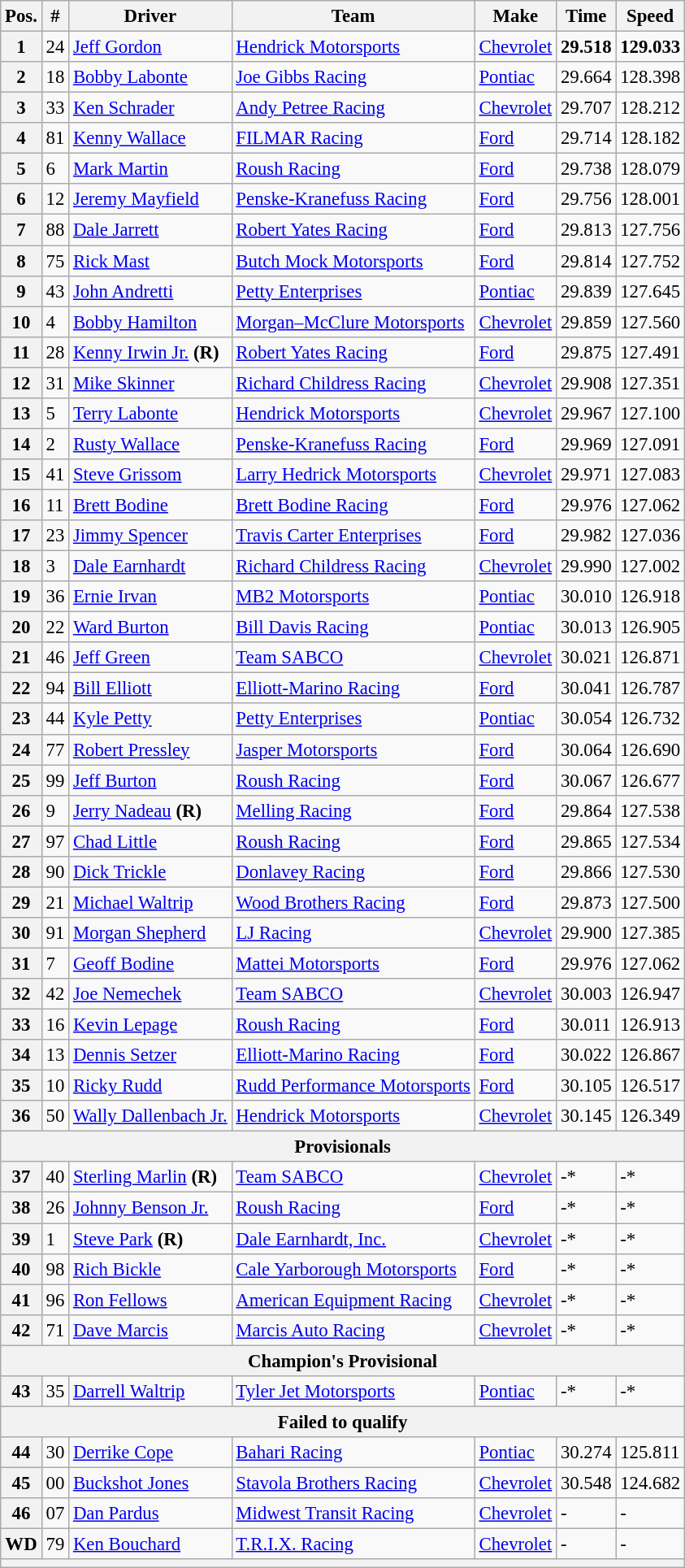<table class="wikitable" style="font-size:95%">
<tr>
<th>Pos.</th>
<th>#</th>
<th>Driver</th>
<th>Team</th>
<th>Make</th>
<th>Time</th>
<th>Speed</th>
</tr>
<tr>
<th>1</th>
<td>24</td>
<td><a href='#'>Jeff Gordon</a></td>
<td><a href='#'>Hendrick Motorsports</a></td>
<td><a href='#'>Chevrolet</a></td>
<td><strong>29.518</strong></td>
<td><strong>129.033</strong></td>
</tr>
<tr>
<th>2</th>
<td>18</td>
<td><a href='#'>Bobby Labonte</a></td>
<td><a href='#'>Joe Gibbs Racing</a></td>
<td><a href='#'>Pontiac</a></td>
<td>29.664</td>
<td>128.398</td>
</tr>
<tr>
<th>3</th>
<td>33</td>
<td><a href='#'>Ken Schrader</a></td>
<td><a href='#'>Andy Petree Racing</a></td>
<td><a href='#'>Chevrolet</a></td>
<td>29.707</td>
<td>128.212</td>
</tr>
<tr>
<th>4</th>
<td>81</td>
<td><a href='#'>Kenny Wallace</a></td>
<td><a href='#'>FILMAR Racing</a></td>
<td><a href='#'>Ford</a></td>
<td>29.714</td>
<td>128.182</td>
</tr>
<tr>
<th>5</th>
<td>6</td>
<td><a href='#'>Mark Martin</a></td>
<td><a href='#'>Roush Racing</a></td>
<td><a href='#'>Ford</a></td>
<td>29.738</td>
<td>128.079</td>
</tr>
<tr>
<th>6</th>
<td>12</td>
<td><a href='#'>Jeremy Mayfield</a></td>
<td><a href='#'>Penske-Kranefuss Racing</a></td>
<td><a href='#'>Ford</a></td>
<td>29.756</td>
<td>128.001</td>
</tr>
<tr>
<th>7</th>
<td>88</td>
<td><a href='#'>Dale Jarrett</a></td>
<td><a href='#'>Robert Yates Racing</a></td>
<td><a href='#'>Ford</a></td>
<td>29.813</td>
<td>127.756</td>
</tr>
<tr>
<th>8</th>
<td>75</td>
<td><a href='#'>Rick Mast</a></td>
<td><a href='#'>Butch Mock Motorsports</a></td>
<td><a href='#'>Ford</a></td>
<td>29.814</td>
<td>127.752</td>
</tr>
<tr>
<th>9</th>
<td>43</td>
<td><a href='#'>John Andretti</a></td>
<td><a href='#'>Petty Enterprises</a></td>
<td><a href='#'>Pontiac</a></td>
<td>29.839</td>
<td>127.645</td>
</tr>
<tr>
<th>10</th>
<td>4</td>
<td><a href='#'>Bobby Hamilton</a></td>
<td><a href='#'>Morgan–McClure Motorsports</a></td>
<td><a href='#'>Chevrolet</a></td>
<td>29.859</td>
<td>127.560</td>
</tr>
<tr>
<th>11</th>
<td>28</td>
<td><a href='#'>Kenny Irwin Jr.</a> <strong>(R)</strong></td>
<td><a href='#'>Robert Yates Racing</a></td>
<td><a href='#'>Ford</a></td>
<td>29.875</td>
<td>127.491</td>
</tr>
<tr>
<th>12</th>
<td>31</td>
<td><a href='#'>Mike Skinner</a></td>
<td><a href='#'>Richard Childress Racing</a></td>
<td><a href='#'>Chevrolet</a></td>
<td>29.908</td>
<td>127.351</td>
</tr>
<tr>
<th>13</th>
<td>5</td>
<td><a href='#'>Terry Labonte</a></td>
<td><a href='#'>Hendrick Motorsports</a></td>
<td><a href='#'>Chevrolet</a></td>
<td>29.967</td>
<td>127.100</td>
</tr>
<tr>
<th>14</th>
<td>2</td>
<td><a href='#'>Rusty Wallace</a></td>
<td><a href='#'>Penske-Kranefuss Racing</a></td>
<td><a href='#'>Ford</a></td>
<td>29.969</td>
<td>127.091</td>
</tr>
<tr>
<th>15</th>
<td>41</td>
<td><a href='#'>Steve Grissom</a></td>
<td><a href='#'>Larry Hedrick Motorsports</a></td>
<td><a href='#'>Chevrolet</a></td>
<td>29.971</td>
<td>127.083</td>
</tr>
<tr>
<th>16</th>
<td>11</td>
<td><a href='#'>Brett Bodine</a></td>
<td><a href='#'>Brett Bodine Racing</a></td>
<td><a href='#'>Ford</a></td>
<td>29.976</td>
<td>127.062</td>
</tr>
<tr>
<th>17</th>
<td>23</td>
<td><a href='#'>Jimmy Spencer</a></td>
<td><a href='#'>Travis Carter Enterprises</a></td>
<td><a href='#'>Ford</a></td>
<td>29.982</td>
<td>127.036</td>
</tr>
<tr>
<th>18</th>
<td>3</td>
<td><a href='#'>Dale Earnhardt</a></td>
<td><a href='#'>Richard Childress Racing</a></td>
<td><a href='#'>Chevrolet</a></td>
<td>29.990</td>
<td>127.002</td>
</tr>
<tr>
<th>19</th>
<td>36</td>
<td><a href='#'>Ernie Irvan</a></td>
<td><a href='#'>MB2 Motorsports</a></td>
<td><a href='#'>Pontiac</a></td>
<td>30.010</td>
<td>126.918</td>
</tr>
<tr>
<th>20</th>
<td>22</td>
<td><a href='#'>Ward Burton</a></td>
<td><a href='#'>Bill Davis Racing</a></td>
<td><a href='#'>Pontiac</a></td>
<td>30.013</td>
<td>126.905</td>
</tr>
<tr>
<th>21</th>
<td>46</td>
<td><a href='#'>Jeff Green</a></td>
<td><a href='#'>Team SABCO</a></td>
<td><a href='#'>Chevrolet</a></td>
<td>30.021</td>
<td>126.871</td>
</tr>
<tr>
<th>22</th>
<td>94</td>
<td><a href='#'>Bill Elliott</a></td>
<td><a href='#'>Elliott-Marino Racing</a></td>
<td><a href='#'>Ford</a></td>
<td>30.041</td>
<td>126.787</td>
</tr>
<tr>
<th>23</th>
<td>44</td>
<td><a href='#'>Kyle Petty</a></td>
<td><a href='#'>Petty Enterprises</a></td>
<td><a href='#'>Pontiac</a></td>
<td>30.054</td>
<td>126.732</td>
</tr>
<tr>
<th>24</th>
<td>77</td>
<td><a href='#'>Robert Pressley</a></td>
<td><a href='#'>Jasper Motorsports</a></td>
<td><a href='#'>Ford</a></td>
<td>30.064</td>
<td>126.690</td>
</tr>
<tr>
<th>25</th>
<td>99</td>
<td><a href='#'>Jeff Burton</a></td>
<td><a href='#'>Roush Racing</a></td>
<td><a href='#'>Ford</a></td>
<td>30.067</td>
<td>126.677</td>
</tr>
<tr>
<th>26</th>
<td>9</td>
<td><a href='#'>Jerry Nadeau</a> <strong>(R)</strong></td>
<td><a href='#'>Melling Racing</a></td>
<td><a href='#'>Ford</a></td>
<td>29.864</td>
<td>127.538</td>
</tr>
<tr>
<th>27</th>
<td>97</td>
<td><a href='#'>Chad Little</a></td>
<td><a href='#'>Roush Racing</a></td>
<td><a href='#'>Ford</a></td>
<td>29.865</td>
<td>127.534</td>
</tr>
<tr>
<th>28</th>
<td>90</td>
<td><a href='#'>Dick Trickle</a></td>
<td><a href='#'>Donlavey Racing</a></td>
<td><a href='#'>Ford</a></td>
<td>29.866</td>
<td>127.530</td>
</tr>
<tr>
<th>29</th>
<td>21</td>
<td><a href='#'>Michael Waltrip</a></td>
<td><a href='#'>Wood Brothers Racing</a></td>
<td><a href='#'>Ford</a></td>
<td>29.873</td>
<td>127.500</td>
</tr>
<tr>
<th>30</th>
<td>91</td>
<td><a href='#'>Morgan Shepherd</a></td>
<td><a href='#'>LJ Racing</a></td>
<td><a href='#'>Chevrolet</a></td>
<td>29.900</td>
<td>127.385</td>
</tr>
<tr>
<th>31</th>
<td>7</td>
<td><a href='#'>Geoff Bodine</a></td>
<td><a href='#'>Mattei Motorsports</a></td>
<td><a href='#'>Ford</a></td>
<td>29.976</td>
<td>127.062</td>
</tr>
<tr>
<th>32</th>
<td>42</td>
<td><a href='#'>Joe Nemechek</a></td>
<td><a href='#'>Team SABCO</a></td>
<td><a href='#'>Chevrolet</a></td>
<td>30.003</td>
<td>126.947</td>
</tr>
<tr>
<th>33</th>
<td>16</td>
<td><a href='#'>Kevin Lepage</a></td>
<td><a href='#'>Roush Racing</a></td>
<td><a href='#'>Ford</a></td>
<td>30.011</td>
<td>126.913</td>
</tr>
<tr>
<th>34</th>
<td>13</td>
<td><a href='#'>Dennis Setzer</a></td>
<td><a href='#'>Elliott-Marino Racing</a></td>
<td><a href='#'>Ford</a></td>
<td>30.022</td>
<td>126.867</td>
</tr>
<tr>
<th>35</th>
<td>10</td>
<td><a href='#'>Ricky Rudd</a></td>
<td><a href='#'>Rudd Performance Motorsports</a></td>
<td><a href='#'>Ford</a></td>
<td>30.105</td>
<td>126.517</td>
</tr>
<tr>
<th>36</th>
<td>50</td>
<td><a href='#'>Wally Dallenbach Jr.</a></td>
<td><a href='#'>Hendrick Motorsports</a></td>
<td><a href='#'>Chevrolet</a></td>
<td>30.145</td>
<td>126.349</td>
</tr>
<tr>
<th colspan="7">Provisionals</th>
</tr>
<tr>
<th>37</th>
<td>40</td>
<td><a href='#'>Sterling Marlin</a> <strong>(R)</strong></td>
<td><a href='#'>Team SABCO</a></td>
<td><a href='#'>Chevrolet</a></td>
<td>-*</td>
<td>-*</td>
</tr>
<tr>
<th>38</th>
<td>26</td>
<td><a href='#'>Johnny Benson Jr.</a></td>
<td><a href='#'>Roush Racing</a></td>
<td><a href='#'>Ford</a></td>
<td>-*</td>
<td>-*</td>
</tr>
<tr>
<th>39</th>
<td>1</td>
<td><a href='#'>Steve Park</a> <strong>(R)</strong></td>
<td><a href='#'>Dale Earnhardt, Inc.</a></td>
<td><a href='#'>Chevrolet</a></td>
<td>-*</td>
<td>-*</td>
</tr>
<tr>
<th>40</th>
<td>98</td>
<td><a href='#'>Rich Bickle</a></td>
<td><a href='#'>Cale Yarborough Motorsports</a></td>
<td><a href='#'>Ford</a></td>
<td>-*</td>
<td>-*</td>
</tr>
<tr>
<th>41</th>
<td>96</td>
<td><a href='#'>Ron Fellows</a></td>
<td><a href='#'>American Equipment Racing</a></td>
<td><a href='#'>Chevrolet</a></td>
<td>-*</td>
<td>-*</td>
</tr>
<tr>
<th>42</th>
<td>71</td>
<td><a href='#'>Dave Marcis</a></td>
<td><a href='#'>Marcis Auto Racing</a></td>
<td><a href='#'>Chevrolet</a></td>
<td>-*</td>
<td>-*</td>
</tr>
<tr>
<th colspan="7">Champion's Provisional</th>
</tr>
<tr>
<th>43</th>
<td>35</td>
<td><a href='#'>Darrell Waltrip</a></td>
<td><a href='#'>Tyler Jet Motorsports</a></td>
<td><a href='#'>Pontiac</a></td>
<td>-*</td>
<td>-*</td>
</tr>
<tr>
<th colspan="7">Failed to qualify</th>
</tr>
<tr>
<th>44</th>
<td>30</td>
<td><a href='#'>Derrike Cope</a></td>
<td><a href='#'>Bahari Racing</a></td>
<td><a href='#'>Pontiac</a></td>
<td>30.274</td>
<td>125.811</td>
</tr>
<tr>
<th>45</th>
<td>00</td>
<td><a href='#'>Buckshot Jones</a></td>
<td><a href='#'>Stavola Brothers Racing</a></td>
<td><a href='#'>Chevrolet</a></td>
<td>30.548</td>
<td>124.682</td>
</tr>
<tr>
<th>46</th>
<td>07</td>
<td><a href='#'>Dan Pardus</a></td>
<td><a href='#'>Midwest Transit Racing</a></td>
<td><a href='#'>Chevrolet</a></td>
<td>-</td>
<td>-</td>
</tr>
<tr>
<th>WD</th>
<td>79</td>
<td><a href='#'>Ken Bouchard</a></td>
<td><a href='#'>T.R.I.X. Racing</a></td>
<td><a href='#'>Chevrolet</a></td>
<td>-</td>
<td>-</td>
</tr>
<tr>
<th colspan="7"></th>
</tr>
</table>
